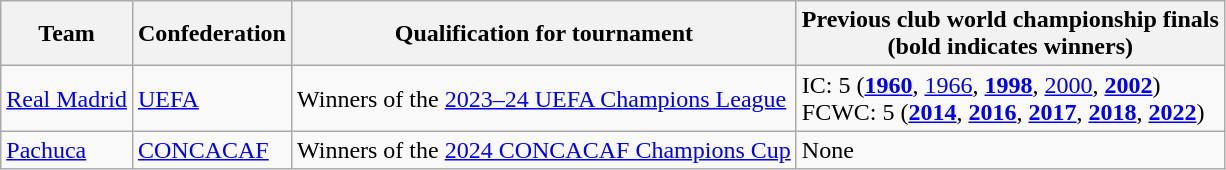<table class="wikitable">
<tr>
<th>Team</th>
<th>Confederation</th>
<th>Qualification for tournament</th>
<th>Previous club world championship finals<br>(bold indicates winners)</th>
</tr>
<tr>
<td> <a href='#'>Real Madrid</a></td>
<td><a href='#'>UEFA</a></td>
<td>Winners of the <a href='#'>2023–24 UEFA Champions League</a></td>
<td>IC: 5 (<strong><a href='#'>1960</a></strong>, <a href='#'>1966</a>, <strong><a href='#'>1998</a></strong>, <a href='#'>2000</a>, <strong><a href='#'>2002</a></strong>)<br>FCWC: 5 (<strong><a href='#'>2014</a></strong>, <strong><a href='#'>2016</a></strong>, <strong><a href='#'>2017</a></strong>, <strong><a href='#'>2018</a></strong>, <strong><a href='#'>2022</a></strong>)</td>
</tr>
<tr>
<td> <a href='#'>Pachuca</a></td>
<td><a href='#'>CONCACAF</a></td>
<td>Winners of the <a href='#'>2024 CONCACAF Champions Cup</a></td>
<td>None</td>
</tr>
</table>
